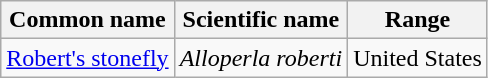<table class="wikitable">
<tr>
<th>Common name</th>
<th>Scientific name</th>
<th>Range</th>
</tr>
<tr>
<td><a href='#'>Robert's stonefly</a></td>
<td><em>Alloperla roberti</em></td>
<td>United States</td>
</tr>
</table>
